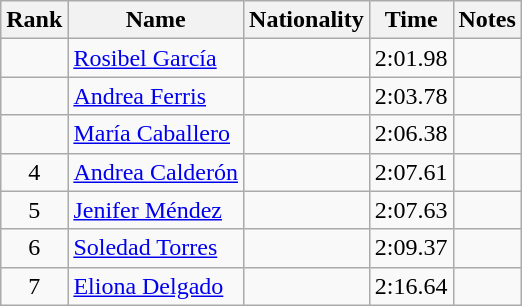<table class="wikitable sortable" style="text-align:center">
<tr>
<th>Rank</th>
<th>Name</th>
<th>Nationality</th>
<th>Time</th>
<th>Notes</th>
</tr>
<tr>
<td></td>
<td align=left><a href='#'>Rosibel García</a></td>
<td align=left></td>
<td>2:01.98</td>
<td></td>
</tr>
<tr>
<td></td>
<td align=left><a href='#'>Andrea Ferris</a></td>
<td align=left></td>
<td>2:03.78</td>
<td></td>
</tr>
<tr>
<td></td>
<td align=left><a href='#'>María Caballero</a></td>
<td align=left></td>
<td>2:06.38</td>
<td></td>
</tr>
<tr>
<td>4</td>
<td align=left><a href='#'>Andrea Calderón</a></td>
<td align=left></td>
<td>2:07.61</td>
<td></td>
</tr>
<tr>
<td>5</td>
<td align=left><a href='#'>Jenifer Méndez</a></td>
<td align=left></td>
<td>2:07.63</td>
<td></td>
</tr>
<tr>
<td>6</td>
<td align=left><a href='#'>Soledad Torres</a></td>
<td align=left></td>
<td>2:09.37</td>
<td></td>
</tr>
<tr>
<td>7</td>
<td align=left><a href='#'>Eliona Delgado</a></td>
<td align=left></td>
<td>2:16.64</td>
<td></td>
</tr>
</table>
